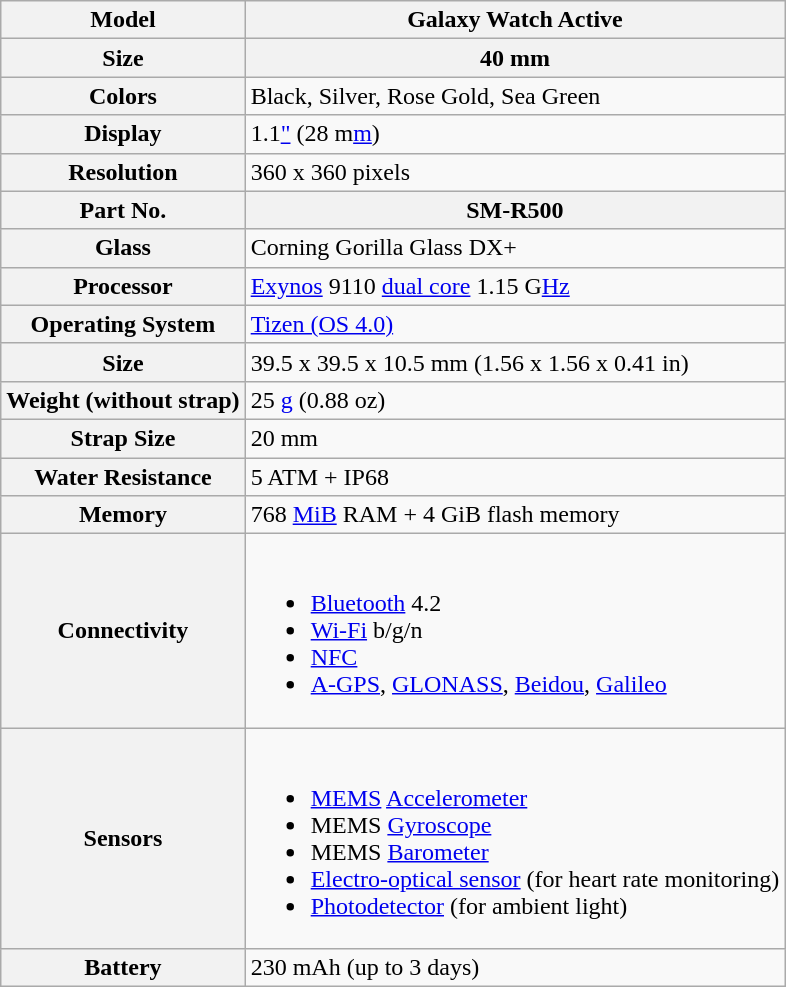<table class="wikitable">
<tr>
<th>Model</th>
<th>Galaxy Watch Active</th>
</tr>
<tr>
<th>Size</th>
<th>40 mm</th>
</tr>
<tr>
<th>Colors</th>
<td>Black, Silver, Rose Gold, Sea Green</td>
</tr>
<tr>
<th>Display</th>
<td>1.1<a href='#'>"</a> (28 m<a href='#'>m</a>)</td>
</tr>
<tr>
<th>Resolution</th>
<td>360 x 360 pixels</td>
</tr>
<tr>
<th>Part No.</th>
<th>SM-R500</th>
</tr>
<tr>
<th>Glass</th>
<td>Corning Gorilla Glass DX+</td>
</tr>
<tr>
<th>Processor</th>
<td><a href='#'>Exynos</a> 9110 <a href='#'>dual core</a> 1.15 G<a href='#'>Hz</a></td>
</tr>
<tr>
<th>Operating  System</th>
<td><a href='#'>Tizen (OS 4.0)</a></td>
</tr>
<tr>
<th>Size</th>
<td>39.5 x 39.5 x 10.5 mm (1.56 x 1.56 x 0.41 in)</td>
</tr>
<tr>
<th>Weight  (without strap)</th>
<td>25 <a href='#'>g</a> (0.88 oz)</td>
</tr>
<tr>
<th>Strap Size</th>
<td>20 mm</td>
</tr>
<tr>
<th>Water Resistance</th>
<td>5 ATM + IP68</td>
</tr>
<tr>
<th>Memory</th>
<td>768 <a href='#'>MiB</a> RAM + 4 GiB flash memory</td>
</tr>
<tr>
<th>Connectivity</th>
<td><br><ul><li><a href='#'>Bluetooth</a> 4.2</li><li><a href='#'>Wi-Fi</a> b/g/n</li><li><a href='#'>NFC</a></li><li><a href='#'>A-GPS</a>, <a href='#'>GLONASS</a>, <a href='#'>Beidou</a>, <a href='#'>Galileo</a></li></ul></td>
</tr>
<tr>
<th>Sensors</th>
<td><br><ul><li><a href='#'>MEMS</a> <a href='#'>Accelerometer</a></li><li>MEMS  <a href='#'>Gyroscope</a></li><li>MEMS <a href='#'>Barometer</a></li><li><a href='#'>Electro-optical sensor</a> (for heart rate monitoring)</li><li><a href='#'>Photodetector</a> (for ambient light)</li></ul></td>
</tr>
<tr>
<th>Battery</th>
<td>230 mAh (up to 3 days)</td>
</tr>
</table>
